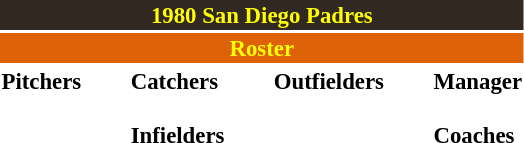<table class="toccolours" style="font-size: 95%;">
<tr>
<th colspan="10" style="background-color: #312821; color: yellow; text-align: center;">1980 San Diego Padres</th>
</tr>
<tr>
<td colspan="10" style="background-color: #de6108; color: yellow; text-align: center;"><strong>Roster</strong></td>
</tr>
<tr>
<td valign="top"><strong>Pitchers</strong><br>













</td>
<td width="25px"></td>
<td valign="top"><strong>Catchers</strong><br>


<br><strong>Infielders</strong>











</td>
<td width="25px"></td>
<td valign="top"><strong>Outfielders</strong><br>



</td>
<td width="25px"></td>
<td valign="top"><strong>Manager</strong><br><br><strong>Coaches</strong>



</td>
</tr>
</table>
